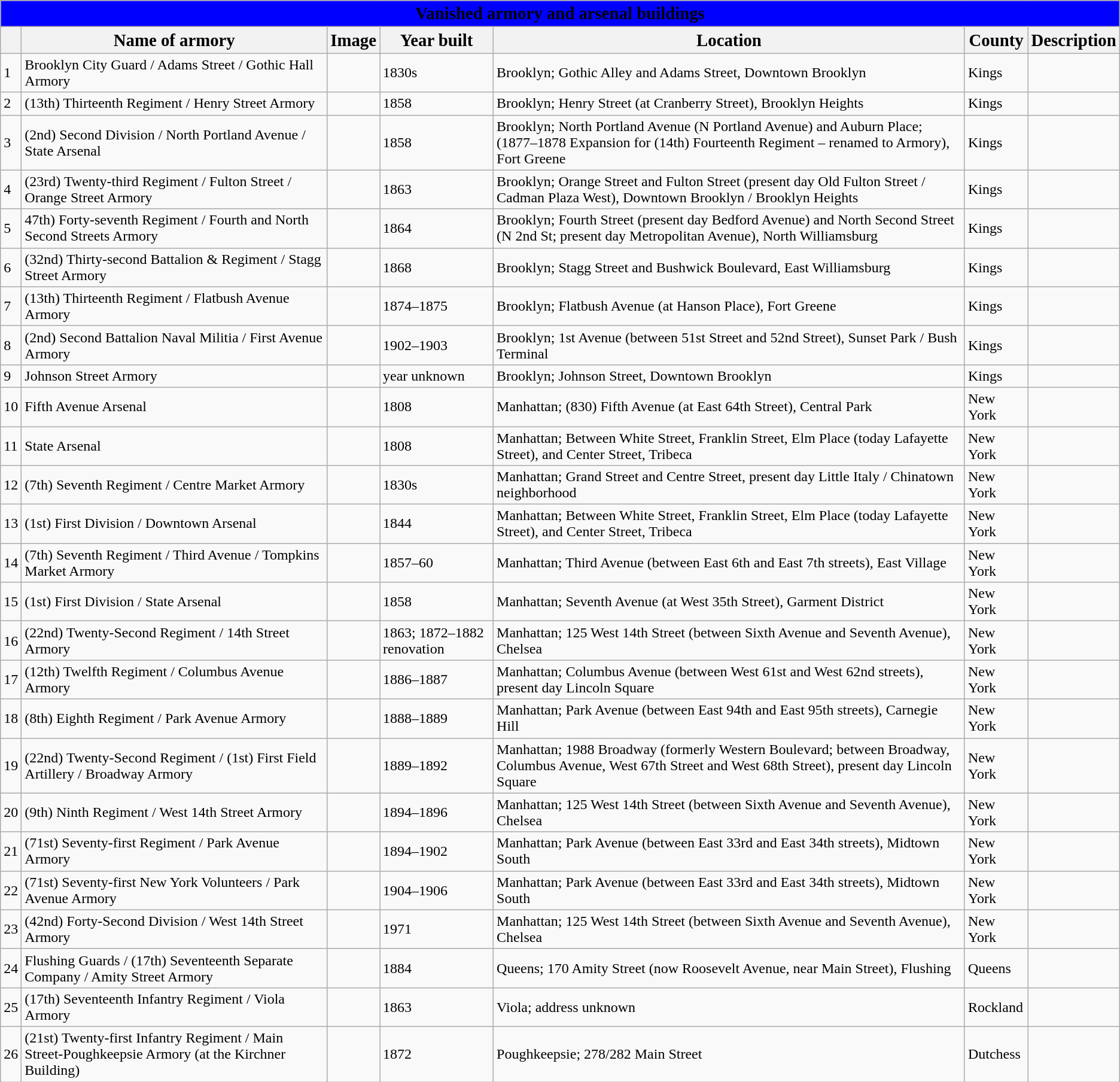<table class="wikitable sortable">
<tr>
<th ! style="background:blue" class="unsortable" colspan="7"><span><big>Vanished armory and arsenal buildings</big></span></th>
</tr>
<tr>
<th></th>
<th><big>Name of armory</big></th>
<th><big>Image</big></th>
<th><big>Year built</big></th>
<th><big>Location</big></th>
<th><big>County</big></th>
<th><big>Description</big></th>
</tr>
<tr>
<td>1</td>
<td>Brooklyn City Guard / Adams Street / Gothic Hall Armory</td>
<td></td>
<td>1830s</td>
<td>Brooklyn; Gothic Alley and Adams Street, Downtown Brooklyn</td>
<td>Kings</td>
<td></td>
</tr>
<tr>
<td>2</td>
<td>(13th) Thirteenth Regiment / Henry Street Armory</td>
<td></td>
<td>1858</td>
<td>Brooklyn; Henry Street (at Cranberry Street), Brooklyn Heights</td>
<td>Kings</td>
<td></td>
</tr>
<tr>
<td>3</td>
<td>(2nd) Second Division / North Portland Avenue / State Arsenal</td>
<td></td>
<td>1858</td>
<td>Brooklyn; North Portland Avenue (N Portland Avenue) and Auburn Place; (1877–1878 Expansion for (14th) Fourteenth Regiment – renamed to Armory), Fort Greene</td>
<td>Kings</td>
<td></td>
</tr>
<tr>
<td>4</td>
<td>(23rd) Twenty-third Regiment / Fulton Street / Orange Street Armory</td>
<td></td>
<td>1863</td>
<td>Brooklyn; Orange Street and Fulton Street (present day Old Fulton Street / Cadman Plaza West), Downtown Brooklyn / Brooklyn Heights</td>
<td>Kings</td>
<td></td>
</tr>
<tr>
<td>5</td>
<td>47th) Forty-seventh Regiment / Fourth and North Second Streets Armory</td>
<td></td>
<td>1864</td>
<td>Brooklyn; Fourth Street (present day Bedford Avenue) and North Second Street (N 2nd St; present day Metropolitan Avenue), North Williamsburg</td>
<td>Kings</td>
<td></td>
</tr>
<tr>
<td>6</td>
<td>(32nd) Thirty-second Battalion & Regiment / Stagg Street Armory</td>
<td></td>
<td>1868</td>
<td>Brooklyn; Stagg Street and Bushwick Boulevard, East Williamsburg</td>
<td>Kings</td>
<td></td>
</tr>
<tr>
<td>7</td>
<td>(13th) Thirteenth Regiment / Flatbush Avenue Armory</td>
<td></td>
<td>1874–1875</td>
<td>Brooklyn; Flatbush Avenue (at Hanson Place), Fort Greene</td>
<td>Kings</td>
<td></td>
</tr>
<tr>
<td>8</td>
<td>(2nd) Second Battalion Naval Militia / First Avenue Armory</td>
<td></td>
<td>1902–1903</td>
<td>Brooklyn; 1st Avenue (between 51st Street and 52nd Street), Sunset Park / Bush Terminal </td>
<td>Kings</td>
<td></td>
</tr>
<tr>
<td>9</td>
<td>Johnson Street Armory</td>
<td></td>
<td>year unknown</td>
<td>Brooklyn; Johnson Street, Downtown Brooklyn</td>
<td>Kings</td>
<td></td>
</tr>
<tr>
<td>10</td>
<td>Fifth Avenue Arsenal</td>
<td></td>
<td>1808</td>
<td>Manhattan; (830) Fifth Avenue (at East 64th Street), Central Park </td>
<td>New York</td>
<td></td>
</tr>
<tr>
<td>11</td>
<td>State Arsenal</td>
<td></td>
<td>1808</td>
<td>Manhattan; Between White Street, Franklin Street, Elm Place (today Lafayette Street), and Center Street, Tribeca </td>
<td>New York</td>
<td></td>
</tr>
<tr>
<td>12</td>
<td>(7th) Seventh Regiment / Centre Market Armory</td>
<td></td>
<td>1830s</td>
<td>Manhattan; Grand Street and Centre Street, present day Little Italy / Chinatown neighborhood</td>
<td>New York</td>
<td></td>
</tr>
<tr>
<td>13</td>
<td>(1st) First Division / Downtown Arsenal</td>
<td></td>
<td>1844</td>
<td>Manhattan; Between White Street, Franklin Street, Elm Place (today Lafayette Street), and Center Street, Tribeca </td>
<td>New York</td>
<td></td>
</tr>
<tr>
<td>14</td>
<td>(7th) Seventh Regiment / Third Avenue / Tompkins Market Armory</td>
<td></td>
<td>1857–60</td>
<td>Manhattan; Third Avenue (between East 6th and East 7th streets), East Village</td>
<td>New York</td>
<td></td>
</tr>
<tr>
<td>15</td>
<td>(1st) First Division / State Arsenal</td>
<td></td>
<td>1858</td>
<td>Manhattan; Seventh Avenue (at West 35th Street), Garment District</td>
<td>New York</td>
<td></td>
</tr>
<tr>
<td>16</td>
<td>(22nd) Twenty-Second Regiment / 14th Street Armory</td>
<td></td>
<td>1863; 1872–1882 renovation</td>
<td>Manhattan; 125 West 14th Street (between Sixth Avenue and Seventh Avenue), Chelsea </td>
<td>New York</td>
<td></td>
</tr>
<tr>
<td>17</td>
<td>(12th) Twelfth Regiment / Columbus Avenue Armory</td>
<td></td>
<td>1886–1887</td>
<td>Manhattan; Columbus Avenue (between West 61st and West 62nd streets), present day Lincoln Square </td>
<td>New York</td>
<td></td>
</tr>
<tr>
<td>18</td>
<td>(8th) Eighth Regiment / Park Avenue Armory</td>
<td></td>
<td>1888–1889</td>
<td>Manhattan; Park Avenue (between East 94th and East 95th streets), Carnegie Hill </td>
<td>New York</td>
<td></td>
</tr>
<tr>
<td>19</td>
<td>(22nd) Twenty-Second Regiment / (1st) First Field Artillery / Broadway Armory</td>
<td></td>
<td>1889–1892</td>
<td>Manhattan; 1988 Broadway (formerly Western Boulevard; between Broadway, Columbus Avenue, West 67th Street and West 68th Street), present day Lincoln Square </td>
<td>New York</td>
<td></td>
</tr>
<tr>
<td>20</td>
<td>(9th) Ninth Regiment / West 14th Street Armory</td>
<td></td>
<td>1894–1896</td>
<td>Manhattan; 125 West 14th Street (between Sixth Avenue and Seventh Avenue), Chelsea </td>
<td>New York</td>
<td></td>
</tr>
<tr>
<td>21</td>
<td>(71st) Seventy-first Regiment / Park Avenue Armory</td>
<td></td>
<td>1894–1902</td>
<td>Manhattan; Park Avenue (between East 33rd and East 34th streets), Midtown South </td>
<td>New York</td>
<td></td>
</tr>
<tr>
<td>22</td>
<td>(71st) Seventy-first New York Volunteers / Park Avenue Armory</td>
<td></td>
<td>1904–1906</td>
<td>Manhattan; Park Avenue (between East 33rd and East 34th streets), Midtown South </td>
<td>New York</td>
<td></td>
</tr>
<tr>
<td>23</td>
<td>(42nd) Forty-Second Division / West 14th Street Armory</td>
<td></td>
<td>1971</td>
<td>Manhattan; 125 West 14th Street (between Sixth Avenue and Seventh Avenue), Chelsea </td>
<td>New York</td>
<td></td>
</tr>
<tr>
<td>24</td>
<td>Flushing Guards / (17th) Seventeenth Separate Company / Amity Street Armory</td>
<td></td>
<td>1884</td>
<td>Queens; 170 Amity Street (now Roosevelt Avenue, near Main Street), Flushing</td>
<td>Queens</td>
<td></td>
</tr>
<tr>
<td>25</td>
<td>(17th) Seventeenth Infantry Regiment / Viola Armory</td>
<td></td>
<td>1863</td>
<td>Viola; address unknown</td>
<td>Rockland</td>
<td></td>
</tr>
<tr>
<td>26</td>
<td>(21st) Twenty-first Infantry Regiment / Main Street-Poughkeepsie Armory (at the Kirchner Building)</td>
<td></td>
<td>1872</td>
<td>Poughkeepsie; 278/282 Main Street </td>
<td>Dutchess</td>
<td></td>
</tr>
</table>
